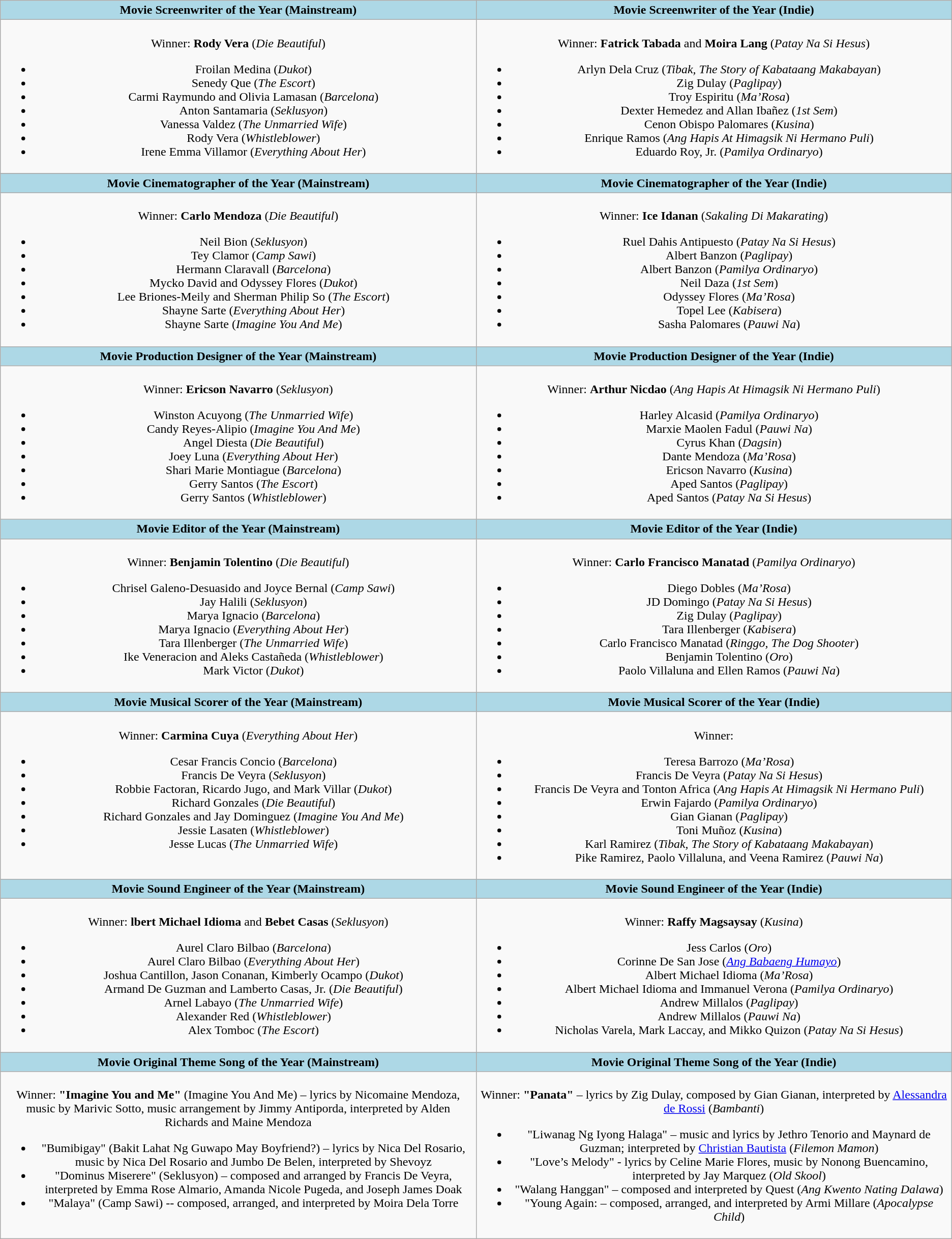<table class="wikitable"  style="text-align:center;">
<tr>
<th style="background:#ADD8E6; width:50%">Movie Screenwriter of the Year (Mainstream)</th>
<th style="background:#ADD8E6; width:50%">Movie Screenwriter of the Year (Indie)</th>
</tr>
<tr>
<td valign="top"><br>Winner:  <strong>Rody Vera</strong> (<em>Die Beautiful</em>)<ul><li>Froilan Medina (<em>Dukot</em>)</li><li>Senedy Que (<em>The Escort</em>)</li><li>Carmi Raymundo and Olivia Lamasan (<em>Barcelona</em>)</li><li>Anton Santamaria (<em>Seklusyon</em>)</li><li>Vanessa Valdez (<em>The Unmarried Wife</em>)</li><li>Rody Vera (<em>Whistleblower</em>)</li><li>Irene Emma Villamor (<em>Everything About Her</em>)</li></ul></td>
<td valign="top"><br>Winner: <strong>Fatrick Tabada</strong> and <strong>Moira Lang</strong> (<em>Patay Na Si Hesus</em>)<ul><li>Arlyn Dela Cruz (<em>Tibak, The Story of Kabataang Makabayan</em>)</li><li>Zig Dulay (<em>Paglipay</em>)</li><li>Troy Espiritu (<em>Ma’Rosa</em>)</li><li>Dexter Hemedez and Allan Ibañez (<em>1st Sem</em>)</li><li>Cenon Obispo Palomares (<em>Kusina</em>)</li><li>Enrique Ramos (<em>Ang Hapis At Himagsik Ni Hermano Puli</em>)</li><li>Eduardo Roy, Jr. (<em>Pamilya Ordinaryo</em>)</li></ul></td>
</tr>
<tr>
</tr>
<tr>
<th style="background:#ADD8E6; width:50%">Movie Cinematographer of the Year (Mainstream)</th>
<th style="background:#ADD8E6; width:50%">Movie Cinematographer of the Year (Indie)</th>
</tr>
<tr>
<td valign="top"><br>Winner:  <strong>Carlo Mendoza</strong> (<em>Die Beautiful</em>)<ul><li>Neil Bion (<em>Seklusyon</em>)</li><li>Tey Clamor (<em>Camp Sawi</em>)</li><li>Hermann Claravall (<em>Barcelona</em>)</li><li>Mycko David and Odyssey Flores (<em>Dukot</em>)</li><li>Lee Briones-Meily and Sherman Philip So (<em>The Escort</em>)</li><li>Shayne Sarte (<em>Everything About Her</em>)</li><li>Shayne Sarte (<em>Imagine You And Me</em>)</li></ul></td>
<td valign="top"><br>Winner: <strong>Ice Idanan</strong> (<em>Sakaling Di Makarating</em>)<ul><li>Ruel Dahis Antipuesto (<em>Patay Na Si Hesus</em>)</li><li>Albert Banzon (<em>Paglipay</em>)</li><li>Albert Banzon (<em>Pamilya Ordinaryo</em>)</li><li>Neil Daza (<em>1st Sem</em>)</li><li>Odyssey Flores (<em>Ma’Rosa</em>)</li><li>Topel Lee (<em>Kabisera</em>)</li><li>Sasha Palomares (<em>Pauwi Na</em>)</li></ul></td>
</tr>
<tr>
<th style="background:#ADD8E6; width:50%">Movie Production Designer of the Year (Mainstream)</th>
<th style="background:#ADD8E6; width:50%">Movie Production Designer of the Year (Indie)</th>
</tr>
<tr>
<td valign="top"><br>Winner:  <strong>Ericson Navarro </strong> (<em>Seklusyon</em>)<ul><li>Winston Acuyong (<em>The Unmarried Wife</em>)</li><li>Candy Reyes-Alipio (<em>Imagine You And Me</em>)</li><li>Angel Diesta (<em>Die Beautiful</em>)</li><li>Joey Luna (<em>Everything About Her</em>)</li><li>Shari Marie Montiague (<em>Barcelona</em>)</li><li>Gerry Santos (<em>The Escort</em>)</li><li>Gerry Santos (<em>Whistleblower</em>)</li></ul></td>
<td valign="top"><br>Winner: <strong>Arthur Nicdao</strong> (<em>Ang Hapis At Himagsik Ni Hermano Puli</em>)<ul><li>Harley Alcasid (<em>Pamilya Ordinaryo</em>)</li><li>Marxie Maolen Fadul (<em>Pauwi Na</em>)</li><li>Cyrus Khan (<em>Dagsin</em>)</li><li>Dante Mendoza (<em>Ma’Rosa</em>)</li><li>Ericson Navarro (<em>Kusina</em>)</li><li>Aped Santos (<em>Paglipay</em>)</li><li>Aped Santos (<em>Patay Na Si Hesus</em>)</li></ul></td>
</tr>
<tr>
<th style="background:#ADD8E6; width:50%">Movie Editor of the Year (Mainstream)</th>
<th style="background:#ADD8E6; width:50%">Movie Editor of the Year (Indie)</th>
</tr>
<tr>
<td valign="top"><br>Winner:  <strong>Benjamin Tolentino</strong> (<em>Die Beautiful</em>)<ul><li>Chrisel Galeno-Desuasido and Joyce Bernal (<em>Camp Sawi</em>)</li><li>Jay Halili (<em>Seklusyon</em>)</li><li>Marya Ignacio (<em>Barcelona</em>)</li><li>Marya Ignacio (<em>Everything About Her</em>)</li><li>Tara Illenberger (<em>The Unmarried Wife</em>)</li><li>Ike Veneracion and Aleks Castañeda (<em>Whistleblower</em>)</li><li>Mark Victor (<em>Dukot</em>)</li></ul></td>
<td valign="top"><br>Winner: <strong>Carlo Francisco Manatad</strong> (<em>Pamilya Ordinaryo</em>)<ul><li>Diego Dobles (<em>Ma’Rosa</em>)</li><li>JD Domingo (<em>Patay Na Si Hesus</em>)</li><li>Zig Dulay (<em>Paglipay</em>)</li><li>Tara Illenberger (<em>Kabisera</em>)</li><li>Carlo Francisco Manatad (<em>Ringgo, The Dog Shooter</em>)</li><li>Benjamin Tolentino (<em>Oro</em>)</li><li>Paolo Villaluna and Ellen Ramos (<em>Pauwi Na</em>)</li></ul></td>
</tr>
<tr>
<th style="background:#ADD8E6; width:50%">Movie Musical Scorer of the Year (Mainstream)</th>
<th style="background:#ADD8E6; width:50%">Movie Musical Scorer of the Year (Indie)</th>
</tr>
<tr>
<td valign="top"><br>Winner:  <strong>Carmina Cuya</strong> (<em>Everything About Her</em>)<ul><li>Cesar Francis Concio (<em>Barcelona</em>)</li><li>Francis De Veyra (<em>Seklusyon</em>)</li><li>Robbie Factoran, Ricardo Jugo, and Mark Villar (<em>Dukot</em>)</li><li>Richard Gonzales (<em>Die Beautiful</em>)</li><li>Richard Gonzales and Jay Dominguez (<em>Imagine You And Me</em>)</li><li>Jessie Lasaten (<em>Whistleblower</em>)</li><li>Jesse Lucas (<em>The Unmarried Wife</em>)</li></ul></td>
<td valign="top"><br>Winner:<ul><li>Teresa Barrozo (<em>Ma’Rosa</em>)</li><li>Francis De Veyra (<em>Patay Na Si Hesus</em>)</li><li>Francis De Veyra and Tonton Africa (<em>Ang Hapis At Himagsik Ni Hermano Puli</em>)</li><li>Erwin Fajardo (<em>Pamilya Ordinaryo</em>)</li><li>Gian Gianan (<em>Paglipay</em>)</li><li>Toni Muñoz (<em>Kusina</em>)</li><li>Karl Ramirez (<em>Tibak, The Story of Kabataang Makabayan</em>)</li><li>Pike Ramirez, Paolo Villaluna, and Veena Ramirez (<em>Pauwi Na</em>)</li></ul></td>
</tr>
<tr>
<th style="background:#ADD8E6; width:50%">Movie Sound Engineer of the Year (Mainstream)</th>
<th style="background:#ADD8E6; width:50%">Movie Sound Engineer of the Year (Indie)</th>
</tr>
<tr>
<td valign="top"><br>Winner:  <strong>lbert Michael Idioma</strong> and <strong>Bebet Casas</strong> (<em>Seklusyon</em>)<ul><li>Aurel Claro Bilbao (<em>Barcelona</em>)</li><li>Aurel Claro Bilbao (<em>Everything About Her</em>)</li><li>Joshua Cantillon, Jason Conanan, Kimberly Ocampo (<em>Dukot</em>)</li><li>Armand De Guzman and Lamberto Casas, Jr. (<em>Die Beautiful</em>)</li><li>Arnel Labayo (<em>The Unmarried Wife</em>)</li><li>Alexander Red (<em>Whistleblower</em>)</li><li>Alex Tomboc (<em>The Escort</em>)</li></ul></td>
<td valign="top"><br>Winner: <strong>Raffy Magsaysay</strong> (<em>Kusina</em>)<ul><li>Jess Carlos (<em>Oro</em>)</li><li>Corinne De San Jose (<em><a href='#'>Ang Babaeng Humayo</a></em>)</li><li>Albert Michael Idioma (<em>Ma’Rosa</em>)</li><li>Albert Michael Idioma and Immanuel Verona (<em>Pamilya Ordinaryo</em>)</li><li>Andrew Millalos (<em>Paglipay</em>)</li><li>Andrew Millalos (<em>Pauwi Na</em>)</li><li>Nicholas Varela, Mark Laccay, and Mikko Quizon (<em>Patay Na Si Hesus</em>)</li></ul></td>
</tr>
<tr>
<th style="background:#ADD8E6; width:50%">Movie Original Theme Song of the Year (Mainstream)</th>
<th style="background:#ADD8E6; width:50%">Movie Original Theme Song of the Year (Indie)</th>
</tr>
<tr>
<td valign="top"><br>Winner: <strong>"Imagine You and Me"</strong> (Imagine You And Me) – lyrics by Nicomaine Mendoza, music by Marivic Sotto, music arrangement by Jimmy Antiporda, interpreted by Alden Richards and Maine Mendoza<ul><li>"Bumibigay" (Bakit Lahat Ng Guwapo May Boyfriend?) – lyrics by Nica Del Rosario, music by Nica Del Rosario and Jumbo De Belen, interpreted by Shevoyz</li><li>"Dominus Miserere" (Seklusyon) – composed and arranged by Francis De Veyra, interpreted by Emma Rose Almario, Amanda Nicole Pugeda, and Joseph James Doak</li><li>"Malaya" (Camp Sawi) -- composed, arranged, and interpreted by Moira Dela Torre</li></ul></td>
<td valign="top"><br>Winner: <strong>"Panata"</strong> – lyrics by Zig Dulay, composed by Gian Gianan, interpreted by <a href='#'>Alessandra de Rossi</a> (<em>Bambanti</em>)<ul><li>"Liwanag Ng Iyong Halaga" – music and lyrics by Jethro Tenorio and Maynard de Guzman; interpreted by <a href='#'>Christian Bautista</a> (<em>Filemon Mamon</em>)</li><li>"Love’s Melody" - lyrics by Celine Marie Flores, music by Nonong Buencamino, interpreted by Jay Marquez (<em>Old Skool</em>)</li><li>"Walang Hanggan" – composed and interpreted by Quest (<em>Ang Kwento Nating Dalawa</em>)</li><li>"Young Again: – composed, arranged, and interpreted by Armi Millare (<em>Apocalypse Child</em>)</li></ul></td>
</tr>
</table>
